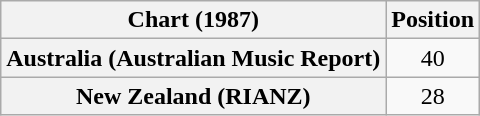<table class="wikitable plainrowheaders" style="text-align:center">
<tr>
<th>Chart (1987)</th>
<th>Position</th>
</tr>
<tr>
<th scope="row">Australia (Australian Music Report)</th>
<td>40</td>
</tr>
<tr>
<th scope="row">New Zealand (RIANZ)</th>
<td>28</td>
</tr>
</table>
